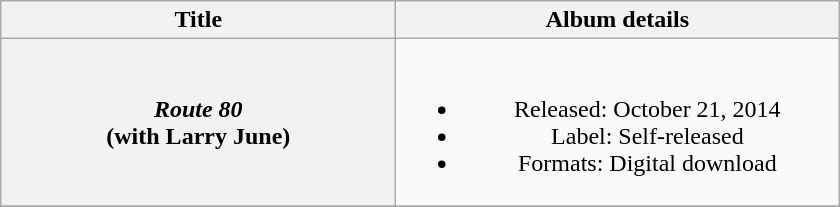<table class="wikitable plainrowheaders" style="text-align:center;">
<tr>
<th scope="col" style="width:16em;">Title</th>
<th scope="col" style="width:18em;">Album details</th>
</tr>
<tr>
<th scope="row"><em>Route 80</em><br><span>(with Larry June)</span></th>
<td><br><ul><li>Released: October 21, 2014</li><li>Label: Self-released</li><li>Formats: Digital download</li></ul></td>
</tr>
<tr>
</tr>
</table>
